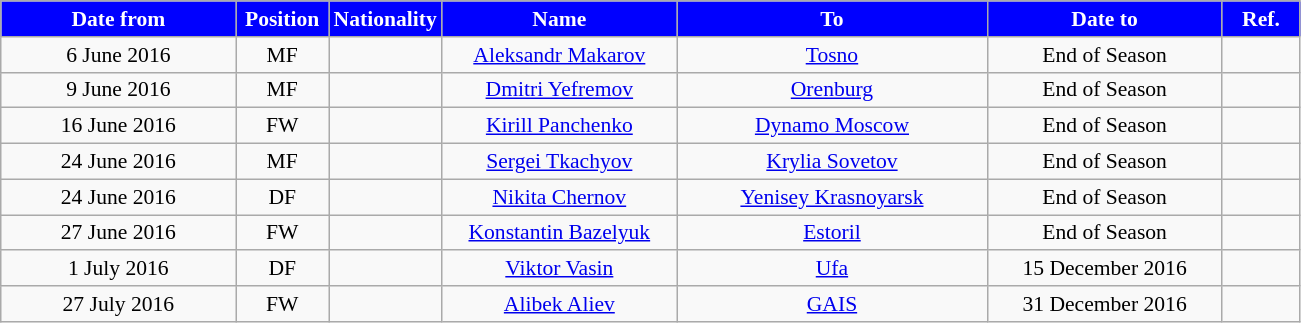<table class="wikitable" style="text-align:center; font-size:90%; ">
<tr>
<th style="background:#00f; color:white; width:150px;">Date from</th>
<th style="background:#00f; color:white; width:55px;">Position</th>
<th style="background:#00f; color:white; width:55px;">Nationality</th>
<th style="background:#00f; color:white; width:150px;">Name</th>
<th style="background:#00f; color:white; width:200px;">To</th>
<th style="background:#00f; color:white; width:150px;">Date to</th>
<th style="background:#00f; color:white; width:45px;">Ref.</th>
</tr>
<tr>
<td>6 June 2016</td>
<td>MF</td>
<td></td>
<td><a href='#'>Aleksandr Makarov</a></td>
<td><a href='#'>Tosno</a></td>
<td>End of Season</td>
<td></td>
</tr>
<tr>
<td>9 June 2016</td>
<td>MF</td>
<td></td>
<td><a href='#'>Dmitri Yefremov</a></td>
<td><a href='#'>Orenburg</a></td>
<td>End of Season</td>
<td></td>
</tr>
<tr>
<td>16 June 2016</td>
<td>FW</td>
<td></td>
<td><a href='#'>Kirill Panchenko</a></td>
<td><a href='#'>Dynamo Moscow</a></td>
<td>End of Season</td>
<td></td>
</tr>
<tr>
<td>24 June 2016</td>
<td>MF</td>
<td></td>
<td><a href='#'>Sergei Tkachyov</a></td>
<td><a href='#'>Krylia Sovetov</a></td>
<td>End of Season</td>
<td></td>
</tr>
<tr>
<td>24 June 2016</td>
<td>DF</td>
<td></td>
<td><a href='#'>Nikita Chernov</a></td>
<td><a href='#'>Yenisey Krasnoyarsk</a></td>
<td>End of Season</td>
<td></td>
</tr>
<tr>
<td>27 June 2016</td>
<td>FW</td>
<td></td>
<td><a href='#'>Konstantin Bazelyuk</a></td>
<td><a href='#'>Estoril</a></td>
<td>End of Season</td>
<td></td>
</tr>
<tr>
<td>1 July 2016</td>
<td>DF</td>
<td></td>
<td><a href='#'>Viktor Vasin</a></td>
<td><a href='#'>Ufa</a></td>
<td>15 December 2016</td>
<td></td>
</tr>
<tr>
<td>27 July 2016</td>
<td>FW</td>
<td></td>
<td><a href='#'>Alibek Aliev</a></td>
<td><a href='#'>GAIS</a></td>
<td>31 December 2016</td>
<td></td>
</tr>
</table>
